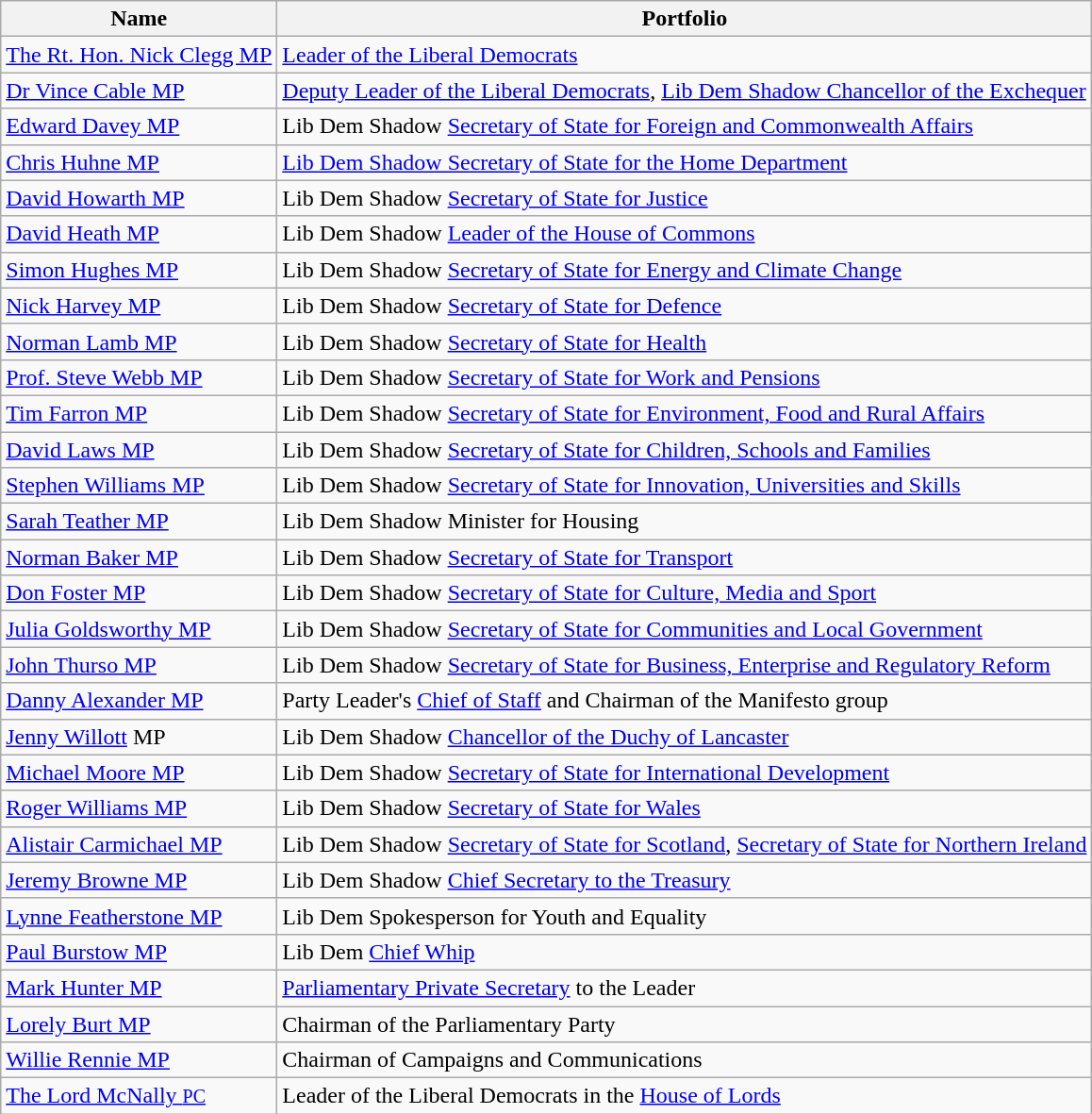<table class="wikitable">
<tr>
<th>Name</th>
<th>Portfolio</th>
</tr>
<tr>
<td><a href='#'>The Rt. Hon. Nick Clegg MP</a></td>
<td><a href='#'>Leader of the Liberal Democrats</a></td>
</tr>
<tr>
<td><a href='#'>Dr Vince Cable MP</a></td>
<td><a href='#'>Deputy Leader of the Liberal Democrats</a>, <a href='#'>Lib Dem Shadow Chancellor of the Exchequer</a></td>
</tr>
<tr>
<td><a href='#'>Edward Davey MP</a></td>
<td>Lib Dem Shadow <a href='#'>Secretary of State for Foreign and Commonwealth Affairs</a></td>
</tr>
<tr>
<td><a href='#'>Chris Huhne MP</a></td>
<td><a href='#'>Lib Dem Shadow Secretary of State for the Home Department</a></td>
</tr>
<tr>
<td><a href='#'>David Howarth MP</a></td>
<td>Lib Dem Shadow <a href='#'>Secretary of State for Justice</a></td>
</tr>
<tr>
<td><a href='#'>David Heath MP</a></td>
<td>Lib Dem Shadow <a href='#'>Leader of the House of Commons</a></td>
</tr>
<tr>
<td><a href='#'>Simon Hughes MP</a></td>
<td>Lib Dem Shadow <a href='#'>Secretary of State for Energy and Climate Change</a></td>
</tr>
<tr>
<td><a href='#'>Nick Harvey MP</a></td>
<td>Lib Dem Shadow <a href='#'>Secretary of State for Defence</a></td>
</tr>
<tr>
<td><a href='#'>Norman Lamb MP</a></td>
<td>Lib Dem Shadow <a href='#'>Secretary of State for Health</a></td>
</tr>
<tr>
<td><a href='#'>Prof. Steve Webb MP</a></td>
<td>Lib Dem Shadow <a href='#'>Secretary of State for Work and Pensions</a></td>
</tr>
<tr>
<td><a href='#'>Tim Farron MP</a></td>
<td>Lib Dem Shadow <a href='#'>Secretary of State for Environment, Food and Rural Affairs</a></td>
</tr>
<tr>
<td><a href='#'>David Laws MP</a></td>
<td>Lib Dem Shadow <a href='#'>Secretary of State for Children, Schools and Families</a></td>
</tr>
<tr>
<td><a href='#'>Stephen Williams MP</a></td>
<td>Lib Dem Shadow <a href='#'>Secretary of State for Innovation, Universities and Skills</a></td>
</tr>
<tr>
<td><a href='#'>Sarah Teather MP</a></td>
<td>Lib Dem Shadow Minister for Housing</td>
</tr>
<tr>
<td><a href='#'>Norman Baker MP</a></td>
<td>Lib Dem Shadow <a href='#'>Secretary of State for Transport</a></td>
</tr>
<tr>
<td><a href='#'>Don Foster MP</a></td>
<td>Lib Dem Shadow <a href='#'>Secretary of State for Culture, Media and Sport</a></td>
</tr>
<tr>
<td><a href='#'>Julia Goldsworthy MP</a></td>
<td>Lib Dem Shadow <a href='#'>Secretary of State for Communities and Local Government</a></td>
</tr>
<tr>
<td><a href='#'>John Thurso MP</a></td>
<td>Lib Dem Shadow <a href='#'>Secretary of State for Business, Enterprise and Regulatory Reform</a></td>
</tr>
<tr>
<td><a href='#'>Danny Alexander MP</a></td>
<td>Party Leader's <a href='#'>Chief of Staff</a> and Chairman of the Manifesto group</td>
</tr>
<tr>
<td><a href='#'>Jenny Willott</a> MP</td>
<td>Lib Dem Shadow <a href='#'>Chancellor of the Duchy of Lancaster</a></td>
</tr>
<tr>
<td><a href='#'>Michael Moore MP</a></td>
<td>Lib Dem Shadow <a href='#'>Secretary of State for International Development</a></td>
</tr>
<tr>
<td><a href='#'>Roger Williams MP</a></td>
<td>Lib Dem Shadow <a href='#'>Secretary of State for Wales</a></td>
</tr>
<tr>
<td><a href='#'>Alistair Carmichael MP</a></td>
<td>Lib Dem Shadow <a href='#'>Secretary of State for Scotland</a>, <a href='#'>Secretary of State for Northern Ireland</a></td>
</tr>
<tr>
<td><a href='#'>Jeremy Browne MP</a></td>
<td>Lib Dem Shadow <a href='#'>Chief Secretary to the Treasury</a></td>
</tr>
<tr>
<td><a href='#'>Lynne Featherstone MP</a></td>
<td>Lib Dem Spokesperson for Youth and Equality</td>
</tr>
<tr>
<td><a href='#'>Paul Burstow MP</a></td>
<td>Lib Dem <a href='#'>Chief Whip</a></td>
</tr>
<tr>
<td><a href='#'>Mark Hunter MP</a></td>
<td><a href='#'>Parliamentary Private Secretary</a> to the Leader</td>
</tr>
<tr>
<td><a href='#'>Lorely Burt MP</a></td>
<td>Chairman of the Parliamentary Party</td>
</tr>
<tr>
<td><a href='#'>Willie Rennie MP</a></td>
<td>Chairman of Campaigns and Communications</td>
</tr>
<tr>
<td><a href='#'>The Lord McNally <small>PC</small></a></td>
<td>Leader of the Liberal Democrats in the <a href='#'>House of Lords</a></td>
</tr>
</table>
